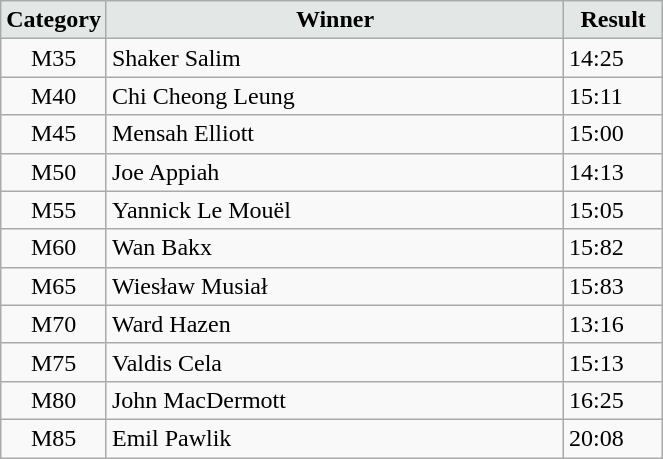<table class="wikitable" width=35%>
<tr>
<td width=15% align="center" bgcolor=#E3E7E6><strong>Category</strong></td>
<td align="center" bgcolor=#E3E7E6> <strong>Winner</strong></td>
<td width=15% align="center" bgcolor=#E3E7E6><strong>Result</strong></td>
</tr>
<tr>
<td align="center">M35</td>
<td> Shaker Salim</td>
<td>14:25</td>
</tr>
<tr>
<td align="center">M40</td>
<td> Chi Cheong Leung</td>
<td>15:11</td>
</tr>
<tr>
<td align="center">M45</td>
<td> Mensah Elliott</td>
<td>15:00</td>
</tr>
<tr>
<td align="center">M50</td>
<td> Joe Appiah</td>
<td>14:13</td>
</tr>
<tr>
<td align="center">M55</td>
<td> Yannick Le Mouël</td>
<td>15:05</td>
</tr>
<tr>
<td align="center">M60</td>
<td> Wan Bakx</td>
<td>15:82</td>
</tr>
<tr>
<td align="center">M65</td>
<td> Wiesław Musiał</td>
<td>15:83</td>
</tr>
<tr>
<td align="center">M70</td>
<td> Ward Hazen</td>
<td>13:16</td>
</tr>
<tr>
<td align="center">M75</td>
<td> Valdis Cela</td>
<td>15:13</td>
</tr>
<tr>
<td align="center">M80</td>
<td> John MacDermott</td>
<td>16:25</td>
</tr>
<tr>
<td align="center">M85</td>
<td> Emil Pawlik</td>
<td>20:08</td>
</tr>
</table>
